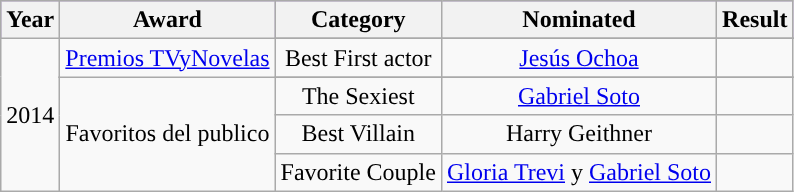<table class="wikitable plainrowheaders" style="text-align:center;">
<tr style="background:#96c;">
<th scope="col">Year</th>
<th scope="col">Award</th>
<th scope="col">Category</th>
<th scope="col">Nominated</th>
<th scope="col">Result</th>
</tr>
<tr>
<td scope="row" rowspan="10">2014</td>
<td rowspan="2"><a href='#'>Premios TVyNovelas</a></td>
</tr>
<tr>
<td scope="row">Best First actor</td>
<td><a href='#'>Jesús Ochoa</a></td>
<td></td>
</tr>
<tr>
<td rowspan="8">Favoritos del publico</td>
</tr>
<tr>
<td scope="row">The Sexiest</td>
<td><a href='#'>Gabriel Soto</a></td>
<td></td>
</tr>
<tr>
<td scope="row">Best Villain</td>
<td>Harry Geithner</td>
<td></td>
</tr>
<tr>
<td scope="row">Favorite Couple</td>
<td><a href='#'>Gloria Trevi</a> y <a href='#'>Gabriel Soto</a></td>
<td></td>
</tr>
</table>
